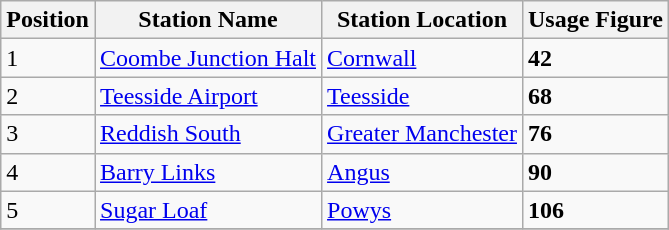<table class="wikitable mw-collapsible">
<tr>
<th>Position</th>
<th>Station Name</th>
<th>Station Location</th>
<th>Usage Figure</th>
</tr>
<tr>
<td>1</td>
<td><a href='#'>Coombe Junction Halt</a></td>
<td><a href='#'>Cornwall</a></td>
<td><strong>42</strong></td>
</tr>
<tr>
<td>2</td>
<td><a href='#'>Teesside Airport</a></td>
<td><a href='#'>Teesside</a></td>
<td><strong>68</strong></td>
</tr>
<tr>
<td>3</td>
<td><a href='#'>Reddish South</a></td>
<td><a href='#'>Greater Manchester</a></td>
<td><strong>76</strong></td>
</tr>
<tr>
<td>4</td>
<td><a href='#'>Barry Links</a></td>
<td><a href='#'>Angus</a></td>
<td><strong>90</strong></td>
</tr>
<tr>
<td>5</td>
<td><a href='#'>Sugar Loaf</a></td>
<td><a href='#'>Powys</a></td>
<td><strong>106</strong></td>
</tr>
<tr>
</tr>
</table>
